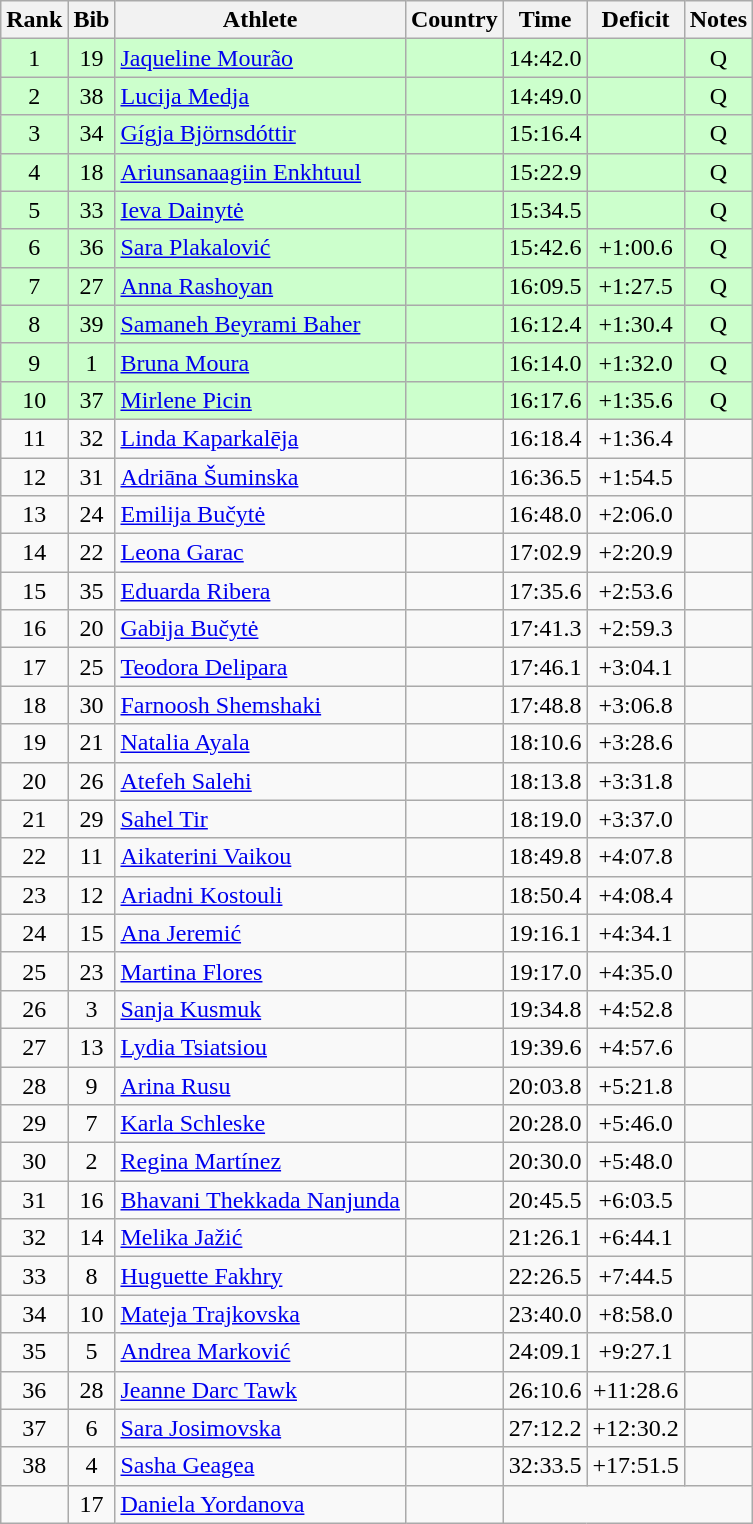<table class="wikitable sortable" style="text-align:center">
<tr>
<th>Rank</th>
<th>Bib</th>
<th>Athlete</th>
<th>Country</th>
<th>Time</th>
<th>Deficit</th>
<th>Notes</th>
</tr>
<tr bgcolor=ccffcc>
<td>1</td>
<td>19</td>
<td align=left><a href='#'>Jaqueline Mourão</a></td>
<td align=left></td>
<td>14:42.0</td>
<td></td>
<td>Q</td>
</tr>
<tr bgcolor=ccffcc>
<td>2</td>
<td>38</td>
<td align=left><a href='#'>Lucija Medja</a></td>
<td align=left></td>
<td>14:49.0</td>
<td></td>
<td>Q</td>
</tr>
<tr bgcolor=ccffcc>
<td>3</td>
<td>34</td>
<td align=left><a href='#'>Gígja Björnsdóttir</a></td>
<td align=left></td>
<td>15:16.4</td>
<td></td>
<td>Q</td>
</tr>
<tr bgcolor=ccffcc>
<td>4</td>
<td>18</td>
<td align=left><a href='#'>Ariunsanaagiin Enkhtuul</a></td>
<td align=left></td>
<td>15:22.9</td>
<td></td>
<td>Q</td>
</tr>
<tr bgcolor=ccffcc>
<td>5</td>
<td>33</td>
<td align=left><a href='#'>Ieva Dainytė</a></td>
<td align=left></td>
<td>15:34.5</td>
<td></td>
<td>Q</td>
</tr>
<tr bgcolor=ccffcc>
<td>6</td>
<td>36</td>
<td align=left><a href='#'>Sara Plakalović</a></td>
<td align=left></td>
<td>15:42.6</td>
<td>+1:00.6</td>
<td>Q</td>
</tr>
<tr bgcolor=ccffcc>
<td>7</td>
<td>27</td>
<td align=left><a href='#'>Anna Rashoyan</a></td>
<td align=left></td>
<td>16:09.5</td>
<td>+1:27.5</td>
<td>Q</td>
</tr>
<tr bgcolor=ccffcc>
<td>8</td>
<td>39</td>
<td align=left><a href='#'>Samaneh Beyrami Baher</a></td>
<td align=left></td>
<td>16:12.4</td>
<td>+1:30.4</td>
<td>Q</td>
</tr>
<tr bgcolor=ccffcc>
<td>9</td>
<td>1</td>
<td align=left><a href='#'>Bruna Moura</a></td>
<td align=left></td>
<td>16:14.0</td>
<td>+1:32.0</td>
<td>Q</td>
</tr>
<tr bgcolor=ccffcc>
<td>10</td>
<td>37</td>
<td align=left><a href='#'>Mirlene Picin</a></td>
<td align=left></td>
<td>16:17.6</td>
<td>+1:35.6</td>
<td>Q</td>
</tr>
<tr>
<td>11</td>
<td>32</td>
<td align=left><a href='#'>Linda Kaparkalēja</a></td>
<td align=left></td>
<td>16:18.4</td>
<td>+1:36.4</td>
<td></td>
</tr>
<tr>
<td>12</td>
<td>31</td>
<td align=left><a href='#'>Adriāna Šuminska</a></td>
<td align=left></td>
<td>16:36.5</td>
<td>+1:54.5</td>
<td></td>
</tr>
<tr>
<td>13</td>
<td>24</td>
<td align=left><a href='#'>Emilija Bučytė</a></td>
<td align=left></td>
<td>16:48.0</td>
<td>+2:06.0</td>
<td></td>
</tr>
<tr>
<td>14</td>
<td>22</td>
<td align=left><a href='#'>Leona Garac</a></td>
<td align=left></td>
<td>17:02.9</td>
<td>+2:20.9</td>
<td></td>
</tr>
<tr>
<td>15</td>
<td>35</td>
<td align=left><a href='#'>Eduarda Ribera</a></td>
<td align=left></td>
<td>17:35.6</td>
<td>+2:53.6</td>
<td></td>
</tr>
<tr>
<td>16</td>
<td>20</td>
<td align=left><a href='#'>Gabija Bučytė</a></td>
<td align=left></td>
<td>17:41.3</td>
<td>+2:59.3</td>
<td></td>
</tr>
<tr>
<td>17</td>
<td>25</td>
<td align=left><a href='#'>Teodora Delipara</a></td>
<td align=left></td>
<td>17:46.1</td>
<td>+3:04.1</td>
<td></td>
</tr>
<tr>
<td>18</td>
<td>30</td>
<td align=left><a href='#'>Farnoosh Shemshaki</a></td>
<td align=left></td>
<td>17:48.8</td>
<td>+3:06.8</td>
<td></td>
</tr>
<tr>
<td>19</td>
<td>21</td>
<td align=left><a href='#'>Natalia Ayala</a></td>
<td align=left></td>
<td>18:10.6</td>
<td>+3:28.6</td>
<td></td>
</tr>
<tr>
<td>20</td>
<td>26</td>
<td align=left><a href='#'>Atefeh Salehi</a></td>
<td align=left></td>
<td>18:13.8</td>
<td>+3:31.8</td>
<td></td>
</tr>
<tr>
<td>21</td>
<td>29</td>
<td align=left><a href='#'>Sahel Tir</a></td>
<td align=left></td>
<td>18:19.0</td>
<td>+3:37.0</td>
<td></td>
</tr>
<tr>
<td>22</td>
<td>11</td>
<td align=left><a href='#'>Aikaterini Vaikou</a></td>
<td align=left></td>
<td>18:49.8</td>
<td>+4:07.8</td>
<td></td>
</tr>
<tr>
<td>23</td>
<td>12</td>
<td align=left><a href='#'>Ariadni Kostouli</a></td>
<td align=left></td>
<td>18:50.4</td>
<td>+4:08.4</td>
<td></td>
</tr>
<tr>
<td>24</td>
<td>15</td>
<td align=left><a href='#'>Ana Jeremić</a></td>
<td align=left></td>
<td>19:16.1</td>
<td>+4:34.1</td>
<td></td>
</tr>
<tr>
<td>25</td>
<td>23</td>
<td align=left><a href='#'>Martina Flores</a></td>
<td align=left></td>
<td>19:17.0</td>
<td>+4:35.0</td>
<td></td>
</tr>
<tr>
<td>26</td>
<td>3</td>
<td align=left><a href='#'>Sanja Kusmuk</a></td>
<td align=left></td>
<td>19:34.8</td>
<td>+4:52.8</td>
<td></td>
</tr>
<tr>
<td>27</td>
<td>13</td>
<td align=left><a href='#'>Lydia Tsiatsiou</a></td>
<td align=left></td>
<td>19:39.6</td>
<td>+4:57.6</td>
<td></td>
</tr>
<tr>
<td>28</td>
<td>9</td>
<td align=left><a href='#'>Arina Rusu</a></td>
<td align=left></td>
<td>20:03.8</td>
<td>+5:21.8</td>
<td></td>
</tr>
<tr>
<td>29</td>
<td>7</td>
<td align=left><a href='#'>Karla Schleske</a></td>
<td align=left></td>
<td>20:28.0</td>
<td>+5:46.0</td>
<td></td>
</tr>
<tr>
<td>30</td>
<td>2</td>
<td align=left><a href='#'>Regina Martínez</a></td>
<td align=left></td>
<td>20:30.0</td>
<td>+5:48.0</td>
<td></td>
</tr>
<tr>
<td>31</td>
<td>16</td>
<td align=left><a href='#'>Bhavani Thekkada Nanjunda</a></td>
<td align=left></td>
<td>20:45.5</td>
<td>+6:03.5</td>
<td></td>
</tr>
<tr>
<td>32</td>
<td>14</td>
<td align=left><a href='#'>Melika Jažić</a></td>
<td align=left></td>
<td>21:26.1</td>
<td>+6:44.1</td>
<td></td>
</tr>
<tr>
<td>33</td>
<td>8</td>
<td align=left><a href='#'>Huguette Fakhry</a></td>
<td align=left></td>
<td>22:26.5</td>
<td>+7:44.5</td>
<td></td>
</tr>
<tr>
<td>34</td>
<td>10</td>
<td align=left><a href='#'>Mateja Trajkovska</a></td>
<td align=left></td>
<td>23:40.0</td>
<td>+8:58.0</td>
<td></td>
</tr>
<tr>
<td>35</td>
<td>5</td>
<td align=left><a href='#'>Andrea Marković</a></td>
<td align=left></td>
<td>24:09.1</td>
<td>+9:27.1</td>
<td></td>
</tr>
<tr>
<td>36</td>
<td>28</td>
<td align=left><a href='#'>Jeanne Darc Tawk</a></td>
<td align=left></td>
<td>26:10.6</td>
<td>+11:28.6</td>
<td></td>
</tr>
<tr>
<td>37</td>
<td>6</td>
<td align=left><a href='#'>Sara Josimovska</a></td>
<td align=left></td>
<td>27:12.2</td>
<td>+12:30.2</td>
<td></td>
</tr>
<tr>
<td>38</td>
<td>4</td>
<td align=left><a href='#'>Sasha Geagea</a></td>
<td align=left></td>
<td>32:33.5</td>
<td>+17:51.5</td>
<td></td>
</tr>
<tr>
<td></td>
<td>17</td>
<td align=left><a href='#'>Daniela Yordanova</a></td>
<td align=left></td>
<td colspan=3></td>
</tr>
</table>
